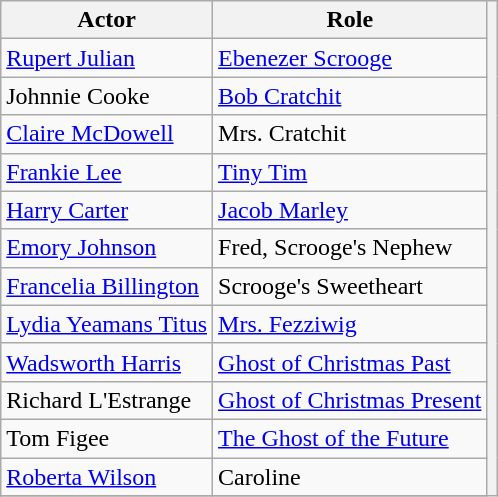<table class="wikitable">
<tr>
<th>Actor</th>
<th>Role</th>
<th rowspan=15 style="text-align: center;"></th>
</tr>
<tr>
<td><a href='#'>Rupert Julian</a></td>
<td><a href='#'>Ebenezer Scrooge</a></td>
</tr>
<tr>
<td>Johnnie Cooke</td>
<td><a href='#'>Bob Cratchit</a></td>
</tr>
<tr>
<td><a href='#'>Claire McDowell</a></td>
<td>Mrs. Cratchit</td>
</tr>
<tr>
<td><a href='#'>Frankie Lee</a></td>
<td><a href='#'>Tiny Tim</a></td>
</tr>
<tr>
<td><a href='#'>Harry Carter</a></td>
<td><a href='#'>Jacob Marley</a></td>
</tr>
<tr>
<td><a href='#'>Emory Johnson</a></td>
<td>Fred, Scrooge's Nephew</td>
</tr>
<tr>
<td><a href='#'>Francelia Billington</a></td>
<td>Scrooge's Sweetheart</td>
</tr>
<tr>
<td><a href='#'>Lydia Yeamans Titus</a></td>
<td><a href='#'>Mrs. Fezziwig</a></td>
</tr>
<tr>
<td><a href='#'>Wadsworth Harris</a></td>
<td><a href='#'>Ghost of Christmas Past</a></td>
</tr>
<tr>
<td>Richard L'Estrange</td>
<td><a href='#'>Ghost of Christmas Present</a></td>
</tr>
<tr>
<td>Tom Figee</td>
<td><a href='#'>The Ghost of the Future</a></td>
</tr>
<tr>
<td><a href='#'>Roberta Wilson</a></td>
<td>Caroline</td>
</tr>
<tr>
</tr>
</table>
